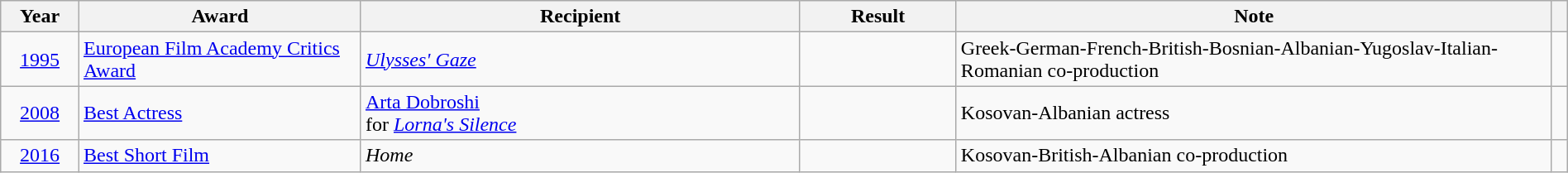<table class="wikitable plainrowheaders" width="100%">
<tr>
<th width="5%">Year<br></th>
<th width="18%">Award</th>
<th width="28%">Recipient</th>
<th width="10%">Result</th>
<th width="38%">Note</th>
<th></th>
</tr>
<tr>
<td align="center"><a href='#'>1995</a><br></td>
<td><a href='#'>European Film Academy Critics Award</a></td>
<td><em><a href='#'>Ulysses' Gaze</a></em></td>
<td></td>
<td>Greek-German-French-British-Bosnian-Albanian-Yugoslav-Italian-Romanian co-production</td>
<td align="center"></td>
</tr>
<tr>
<td align="center"><a href='#'>2008</a><br></td>
<td><a href='#'>Best Actress</a></td>
<td><a href='#'>Arta Dobroshi</a><br>for <em><a href='#'>Lorna's Silence</a></em></td>
<td></td>
<td>Kosovan-Albanian actress</td>
<td align="center"></td>
</tr>
<tr>
<td align="center"><a href='#'>2016</a><br></td>
<td><a href='#'>Best Short Film</a></td>
<td><em>Home</em></td>
<td></td>
<td>Kosovan-British-Albanian co-production</td>
<td align="center"></td>
</tr>
</table>
